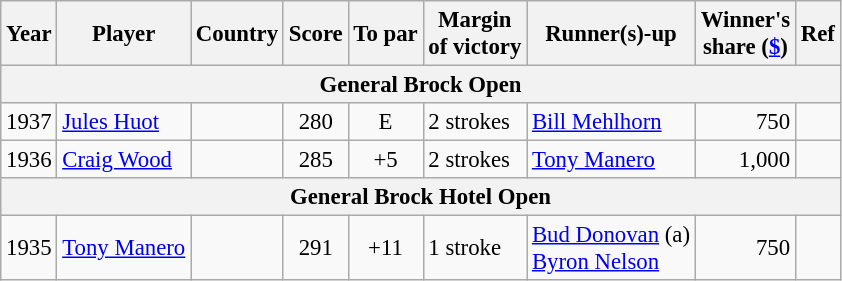<table class="wikitable" style="font-size:95%">
<tr>
<th>Year</th>
<th>Player</th>
<th>Country</th>
<th>Score</th>
<th>To par</th>
<th>Margin<br>of victory</th>
<th>Runner(s)-up</th>
<th>Winner's<br>share (<a href='#'>$</a>)</th>
<th>Ref</th>
</tr>
<tr>
<th colspan=9>General Brock Open</th>
</tr>
<tr>
<td>1937</td>
<td><a href='#'>Jules Huot</a></td>
<td></td>
<td align=center>280</td>
<td align=center>E</td>
<td>2 strokes</td>
<td> <a href='#'>Bill Mehlhorn</a></td>
<td align=right>750</td>
<td></td>
</tr>
<tr>
<td>1936</td>
<td><a href='#'>Craig Wood</a></td>
<td></td>
<td align=center>285</td>
<td align=center>+5</td>
<td>2 strokes</td>
<td> <a href='#'>Tony Manero</a></td>
<td align=right>1,000</td>
<td></td>
</tr>
<tr>
<th colspan=9>General Brock Hotel Open</th>
</tr>
<tr>
<td>1935</td>
<td><a href='#'>Tony Manero</a></td>
<td></td>
<td align=center>291</td>
<td align=center>+11</td>
<td>1 stroke</td>
<td> <a href='#'>Bud Donovan</a> (a)<br> <a href='#'>Byron Nelson</a></td>
<td align=right>750</td>
<td></td>
</tr>
</table>
